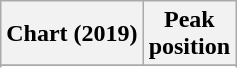<table class="wikitable sortable plainrowheaders" style="text-align:center">
<tr>
<th scope="col">Chart (2019)</th>
<th scope="col">Peak<br> position</th>
</tr>
<tr>
</tr>
<tr>
</tr>
</table>
